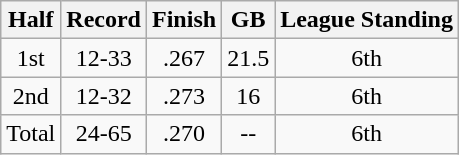<table class="wikitable" style="text-align:center">
<tr>
<th>Half</th>
<th>Record</th>
<th>Finish</th>
<th>GB</th>
<th>League Standing</th>
</tr>
<tr>
<td>1st</td>
<td>12-33</td>
<td>.267</td>
<td>21.5</td>
<td>6th</td>
</tr>
<tr>
<td>2nd</td>
<td>12-32</td>
<td>.273</td>
<td>16</td>
<td>6th</td>
</tr>
<tr>
<td>Total</td>
<td>24-65</td>
<td>.270</td>
<td>--</td>
<td>6th</td>
</tr>
</table>
